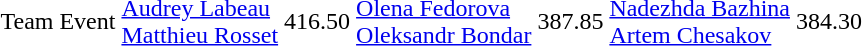<table>
<tr>
<td>Team Event<br></td>
<td><a href='#'>Audrey Labeau</a><br><a href='#'>Matthieu Rosset</a><br></td>
<td>416.50</td>
<td><a href='#'>Olena Fedorova</a><br><a href='#'>Oleksandr Bondar</a><br></td>
<td>387.85</td>
<td><a href='#'>Nadezhda Bazhina</a><br><a href='#'>Artem Chesakov</a><br></td>
<td>384.30</td>
</tr>
</table>
